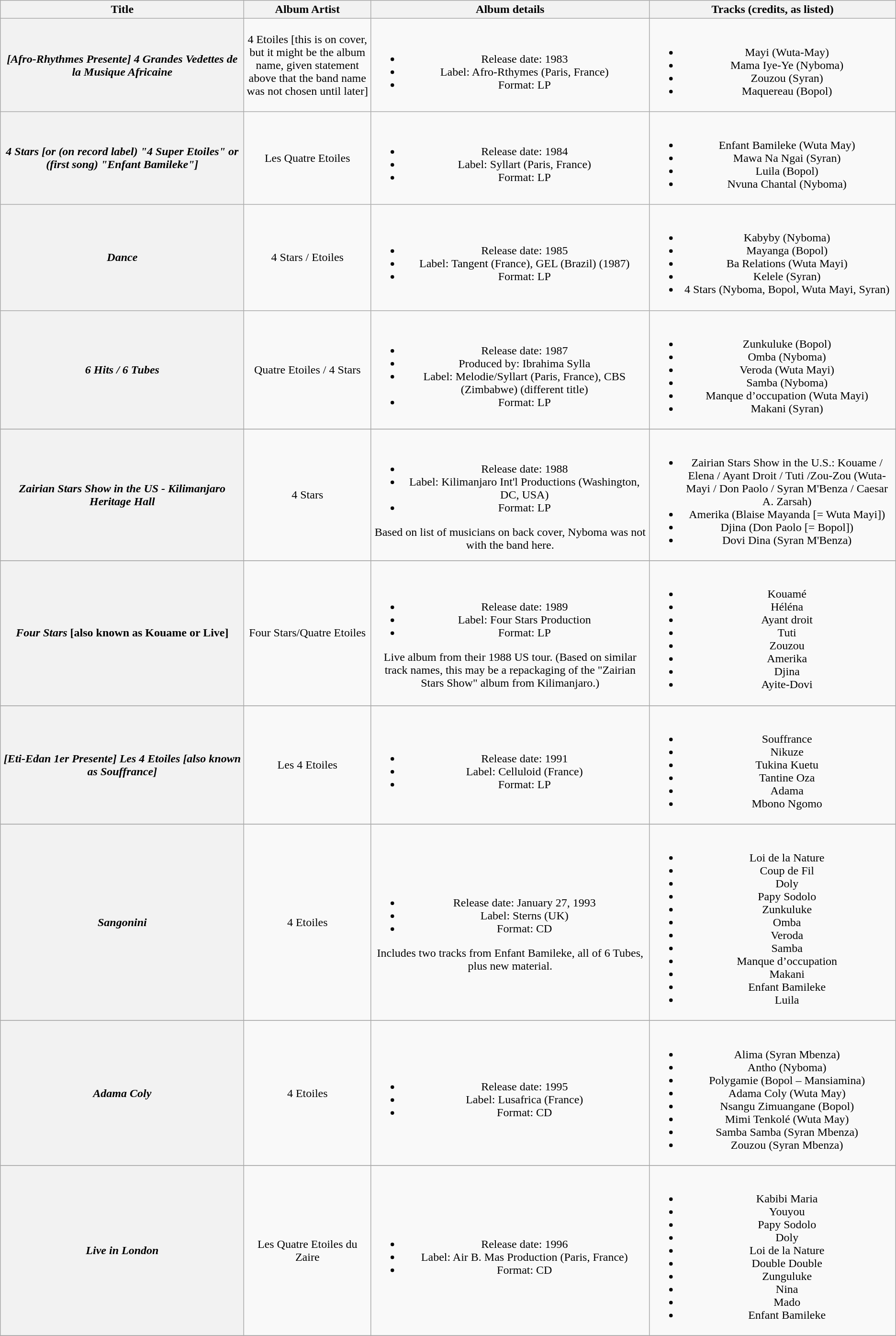<table class="wikitable plainrowheaders" style="text-align:center;">
<tr>
<th scope="col" style="width:22em;">Title</th>
<th scope="col" style="width:11em;">Album Artist</th>
<th scope="col" style="width:25em;">Album details</th>
<th scope="col" style="width:22em;">Tracks (credits, as listed)</th>
</tr>
<tr>
<th scope="row"><em>[Afro-Rhythmes Presente] 4 Grandes Vedettes de la Musique Africaine</em></th>
<td>4 Etoiles [this is on cover, but it might be the album name, given statement above that the band name was not chosen until later]</td>
<td><br><ul><li>Release date: 1983</li><li>Label: Afro-Rthymes (Paris, France)</li><li>Format: LP</li></ul></td>
<td><br><ul><li>Mayi (Wuta-May)</li><li>Mama Iye-Ye (Nyboma)</li><li>Zouzou (Syran)</li><li>Maquereau (Bopol)</li></ul></td>
</tr>
<tr>
<th scope="row"><em>4 Stars [or (on record label) "4 Super Etoiles" or (first song) "Enfant Bamileke"] </em></th>
<td>Les Quatre Etoiles</td>
<td><br><ul><li>Release date: 1984</li><li>Label: Syllart (Paris, France)</li><li>Format: LP</li></ul></td>
<td><br><ul><li>Enfant Bamileke (Wuta May)</li><li>Mawa Na Ngai (Syran)</li><li>Luila (Bopol)</li><li>Nvuna Chantal (Nyboma)</li></ul></td>
</tr>
<tr>
<th scope="row"><em>Dance</em></th>
<td>4 Stars / Etoiles</td>
<td><br><ul><li>Release date: 1985</li><li>Label: Tangent (France), GEL (Brazil) (1987)</li><li>Format: LP</li></ul></td>
<td><br><ul><li>Kabyby (Nyboma)</li><li>Mayanga (Bopol)</li><li>Ba Relations (Wuta Mayi)</li><li>Kelele (Syran)</li><li>4 Stars (Nyboma, Bopol, Wuta Mayi, Syran)</li></ul></td>
</tr>
<tr>
<th scope="row"><em>6 Hits / 6 Tubes</em></th>
<td>Quatre Etoiles / 4 Stars</td>
<td><br><ul><li>Release date: 1987</li><li>Produced by: Ibrahima Sylla</li><li>Label: Melodie/Syllart (Paris, France), CBS (Zimbabwe) (different title)</li><li>Format: LP</li></ul></td>
<td><br><ul><li>Zunkuluke (Bopol)</li><li>Omba (Nyboma)</li><li>Veroda (Wuta Mayi)</li><li>Samba (Nyboma)</li><li>Manque d’occupation (Wuta Mayi)</li><li>Makani (Syran)</li></ul></td>
</tr>
<tr>
</tr>
<tr>
<th scope="row"><em>Zairian Stars Show in the US - Kilimanjaro Heritage Hall</em></th>
<td>4 Stars</td>
<td><br><ul><li>Release date: 1988</li><li>Label: Kilimanjaro Int'l Productions (Washington, DC, USA)</li><li>Format: LP</li></ul>Based on list of musicians on back cover, Nyboma was not with the band here.</td>
<td><br><ul><li>Zairian Stars Show in the U.S.: Kouame / Elena / Ayant Droit / Tuti /Zou-Zou (Wuta-Mayi / Don Paolo / Syran M'Benza / Caesar A. Zarsah)</li><li>Amerika (Blaise Mayanda [= Wuta Mayi])</li><li>Djina (Don Paolo [= Bopol])</li><li>Dovi Dina (Syran M'Benza)</li></ul></td>
</tr>
<tr>
</tr>
<tr>
<th scope="row"><em>Four Stars</em> [also known as Kouame or Live]</th>
<td>Four Stars/Quatre Etoiles</td>
<td><br><ul><li>Release date: 1989</li><li>Label: Four Stars Production</li><li>Format: LP</li></ul>Live album from their 1988 US tour.
(Based on similar track names, this may be a repackaging of the "Zairian Stars Show" album from Kilimanjaro.)</td>
<td><br><ul><li>Kouamé</li><li>Héléna</li><li>Ayant droit</li><li>Tuti</li><li>Zouzou</li><li>Amerika</li><li>Djina</li><li>Ayite-Dovi</li></ul></td>
</tr>
<tr>
</tr>
<tr>
<th scope="row"><em>[Eti-Edan 1er Presente] Les 4 Etoiles  [also known as Souffrance]</em></th>
<td>Les 4 Etoiles</td>
<td><br><ul><li>Release date: 1991</li><li>Label: Celluloid (France)</li><li>Format: LP</li></ul></td>
<td><br><ul><li>Souffrance</li><li>Nikuze</li><li>Tukina Kuetu</li><li>Tantine Oza</li><li>Adama</li><li>Mbono Ngomo</li></ul></td>
</tr>
<tr>
</tr>
<tr>
<th scope="row"><em>Sangonini</em></th>
<td>4 Etoiles</td>
<td><br><ul><li>Release date: January 27, 1993</li><li>Label: Sterns (UK)</li><li>Format: CD</li></ul>Includes two tracks from Enfant Bamileke, all of 6 Tubes, plus new material.</td>
<td><br><ul><li>Loi de la Nature</li><li>Coup de Fil</li><li>Doly</li><li>Papy Sodolo</li><li>Zunkuluke</li><li>Omba</li><li>Veroda</li><li>Samba</li><li>Manque d’occupation</li><li>Makani</li><li>Enfant Bamileke</li><li>Luila</li></ul></td>
</tr>
<tr>
</tr>
<tr>
<th scope="row"><em>Adama Coly</em></th>
<td>4 Etoiles</td>
<td><br><ul><li>Release date: 1995</li><li>Label: Lusafrica (France)</li><li>Format: CD</li></ul></td>
<td><br><ul><li>Alima (Syran Mbenza)</li><li>Antho (Nyboma)</li><li>Polygamie (Bopol – Mansiamina)</li><li>Adama Coly (Wuta May)</li><li>Nsangu Zimuangane (Bopol)</li><li>Mimi Tenkolé (Wuta May)</li><li>Samba Samba (Syran Mbenza)</li><li>Zouzou (Syran Mbenza)</li></ul></td>
</tr>
<tr>
</tr>
<tr>
<th scope="row"><em>Live in London</em></th>
<td>Les Quatre Etoiles du Zaire</td>
<td><br><ul><li>Release date: 1996</li><li>Label: Air B. Mas Production (Paris, France)</li><li>Format: CD</li></ul></td>
<td><br><ul><li>Kabibi Maria</li><li>Youyou</li><li>Papy Sodolo</li><li>Doly</li><li>Loi de la Nature</li><li>Double Double</li><li>Zunguluke</li><li>Nina</li><li>Mado</li><li>Enfant Bamileke</li></ul></td>
</tr>
<tr>
</tr>
</table>
